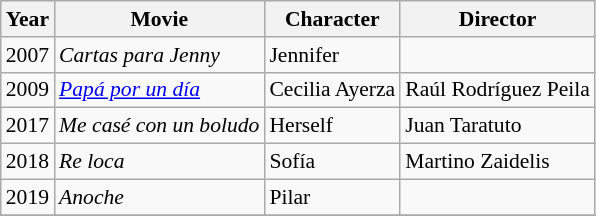<table class="wikitable" style="font-size: 90%;">
<tr>
<th>Year</th>
<th>Movie</th>
<th>Character</th>
<th>Director</th>
</tr>
<tr>
<td>2007</td>
<td><em>Cartas para Jenny</em></td>
<td>Jennifer</td>
<td></td>
</tr>
<tr>
<td>2009</td>
<td><em><a href='#'>Papá por un día</a></em></td>
<td>Cecilia Ayerza</td>
<td>Raúl Rodríguez Peila</td>
</tr>
<tr>
<td>2017</td>
<td><em>Me casé con un boludo</em></td>
<td>Herself</td>
<td>Juan Taratuto</td>
</tr>
<tr>
<td>2018</td>
<td><em>Re loca</em></td>
<td>Sofía</td>
<td>Martino Zaidelis</td>
</tr>
<tr>
<td>2019</td>
<td><em>Anoche</em></td>
<td>Pilar</td>
<td></td>
</tr>
<tr>
</tr>
</table>
